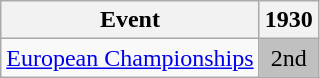<table class="wikitable">
<tr>
<th>Event</th>
<th>1930</th>
</tr>
<tr>
<td><a href='#'>European Championships</a></td>
<td align="center" bgcolor="silver">2nd</td>
</tr>
</table>
